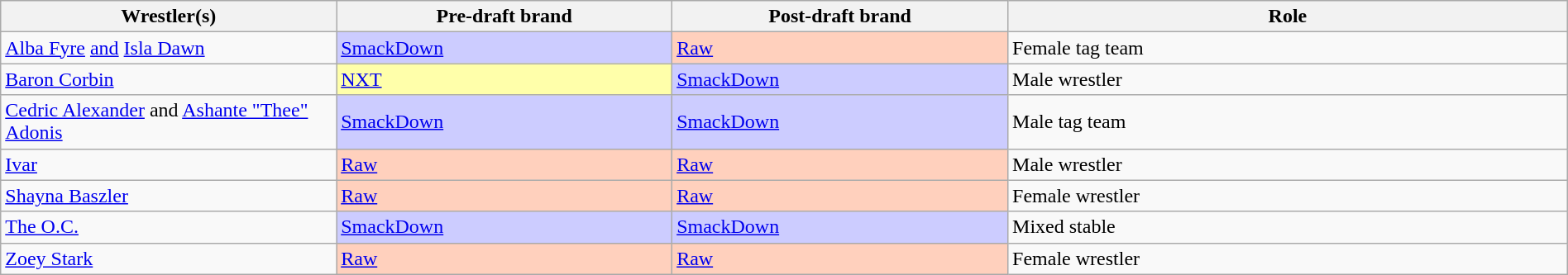<table class="wikitable sortable" style="width: 100%">
<tr>
<th width="15%">Wrestler(s)</th>
<th width="15%">Pre-draft brand</th>
<th width="15%">Post-draft brand</th>
<th width="25%">Role</th>
</tr>
<tr>
<td><a href='#'>Alba Fyre</a> <a href='#'>and</a> <a href='#'>Isla Dawn</a></td>
<td style="background:#ccf;"><a href='#'>SmackDown</a></td>
<td style="background:#ffd0bd"><a href='#'>Raw</a></td>
<td>Female tag team</td>
</tr>
<tr>
<td><a href='#'>Baron Corbin</a></td>
<td style="background:#ffa"><a href='#'>NXT</a></td>
<td style="background:#ccf;"><a href='#'>SmackDown</a></td>
<td>Male wrestler</td>
</tr>
<tr>
<td><a href='#'>Cedric Alexander</a> and <a href='#'>Ashante "Thee" Adonis</a></td>
<td style="background:#ccf;"><a href='#'>SmackDown</a></td>
<td style="background:#ccf;"><a href='#'>SmackDown</a></td>
<td>Male tag team</td>
</tr>
<tr>
<td><a href='#'>Ivar</a></td>
<td style="background:#ffd0bd"><a href='#'>Raw</a></td>
<td style="background:#ffd0bd"><a href='#'>Raw</a></td>
<td>Male wrestler</td>
</tr>
<tr>
<td><a href='#'>Shayna Baszler</a></td>
<td style="background:#ffd0bd"><a href='#'>Raw</a></td>
<td style="background:#ffd0bd"><a href='#'>Raw</a></td>
<td>Female wrestler</td>
</tr>
<tr>
<td><a href='#'>The O.C.</a><br></td>
<td style="background:#ccf;"><a href='#'>SmackDown</a></td>
<td style="background:#ccf;"><a href='#'>SmackDown</a></td>
<td>Mixed stable</td>
</tr>
<tr>
<td><a href='#'>Zoey Stark</a></td>
<td style="background:#ffd0bd"><a href='#'>Raw</a></td>
<td style="background:#ffd0bd"><a href='#'>Raw</a></td>
<td>Female wrestler</td>
</tr>
</table>
